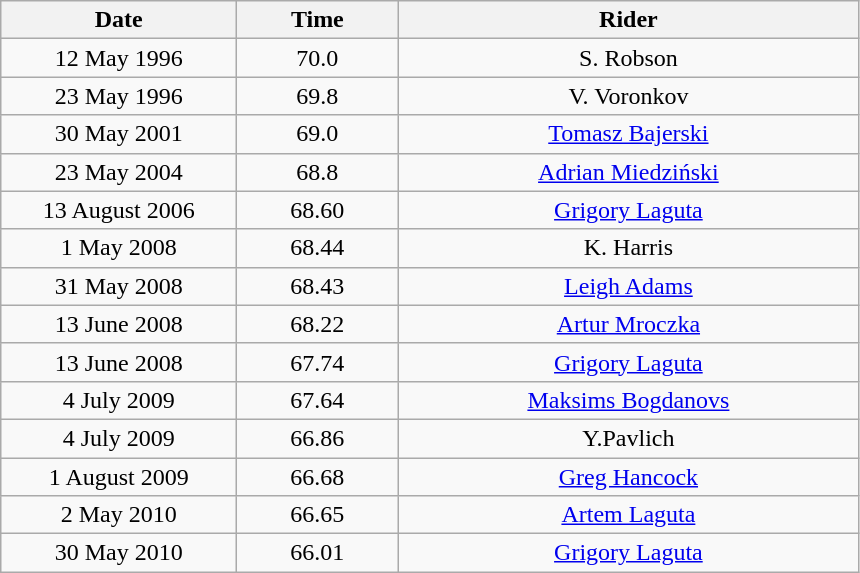<table class="wikitable" style="text-align:center">
<tr>
<th width=150>Date</th>
<th width=100>Time</th>
<th width=300>Rider</th>
</tr>
<tr>
<td>12 May 1996</td>
<td>70.0</td>
<td>S. Robson</td>
</tr>
<tr>
<td>23 May 1996</td>
<td>69.8</td>
<td>V. Voronkov</td>
</tr>
<tr>
<td>30 May 2001</td>
<td>69.0</td>
<td><a href='#'>Tomasz Bajerski</a></td>
</tr>
<tr>
<td>23 May 2004</td>
<td>68.8</td>
<td><a href='#'>Adrian Miedziński</a></td>
</tr>
<tr>
<td>13 August 2006</td>
<td>68.60</td>
<td><a href='#'>Grigory Laguta</a></td>
</tr>
<tr>
<td>1 May 2008</td>
<td>68.44</td>
<td>K. Harris</td>
</tr>
<tr>
<td>31 May 2008</td>
<td>68.43</td>
<td><a href='#'>Leigh Adams</a></td>
</tr>
<tr>
<td>13 June 2008</td>
<td>68.22</td>
<td><a href='#'>Artur Mroczka</a></td>
</tr>
<tr>
<td>13 June 2008</td>
<td>67.74</td>
<td><a href='#'>Grigory Laguta</a></td>
</tr>
<tr>
<td>4 July 2009</td>
<td>67.64</td>
<td><a href='#'>Maksims Bogdanovs</a></td>
</tr>
<tr>
<td>4 July 2009</td>
<td>66.86</td>
<td>Y.Pavlich</td>
</tr>
<tr>
<td>1 August 2009</td>
<td>66.68</td>
<td><a href='#'>Greg Hancock</a></td>
</tr>
<tr>
<td>2 May 2010</td>
<td>66.65</td>
<td><a href='#'>Artem Laguta</a></td>
</tr>
<tr>
<td>30 May 2010</td>
<td>66.01</td>
<td><a href='#'>Grigory Laguta</a></td>
</tr>
</table>
